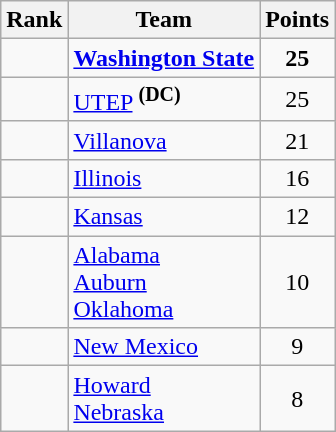<table class="wikitable sortable" style="text-align:center">
<tr>
<th>Rank</th>
<th>Team</th>
<th>Points</th>
</tr>
<tr>
<td></td>
<td align="left"><strong><a href='#'>Washington State</a></strong></td>
<td><strong>25</strong></td>
</tr>
<tr>
<td></td>
<td align="left"><a href='#'>UTEP</a> <sup><strong>(DC)</strong></sup></td>
<td>25</td>
</tr>
<tr>
<td></td>
<td align="left"><a href='#'>Villanova</a></td>
<td>21</td>
</tr>
<tr>
<td></td>
<td align="left"><a href='#'>Illinois</a></td>
<td>16</td>
</tr>
<tr>
<td></td>
<td align="left"><a href='#'>Kansas</a></td>
<td>12</td>
</tr>
<tr>
<td></td>
<td align="left"><a href='#'>Alabama</a><br><a href='#'>Auburn</a><br><a href='#'>Oklahoma</a></td>
<td>10</td>
</tr>
<tr>
<td></td>
<td align="left"><a href='#'>New Mexico</a></td>
<td>9</td>
</tr>
<tr>
<td></td>
<td align="left"><a href='#'>Howard</a><br><a href='#'>Nebraska</a></td>
<td>8</td>
</tr>
</table>
